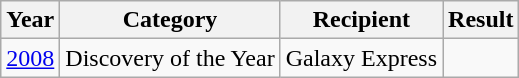<table class="wikitable">
<tr>
<th>Year</th>
<th>Category</th>
<th>Recipient</th>
<th>Result</th>
</tr>
<tr>
<td><a href='#'>2008</a></td>
<td>Discovery of the Year</td>
<td>Galaxy Express</td>
<td></td>
</tr>
</table>
